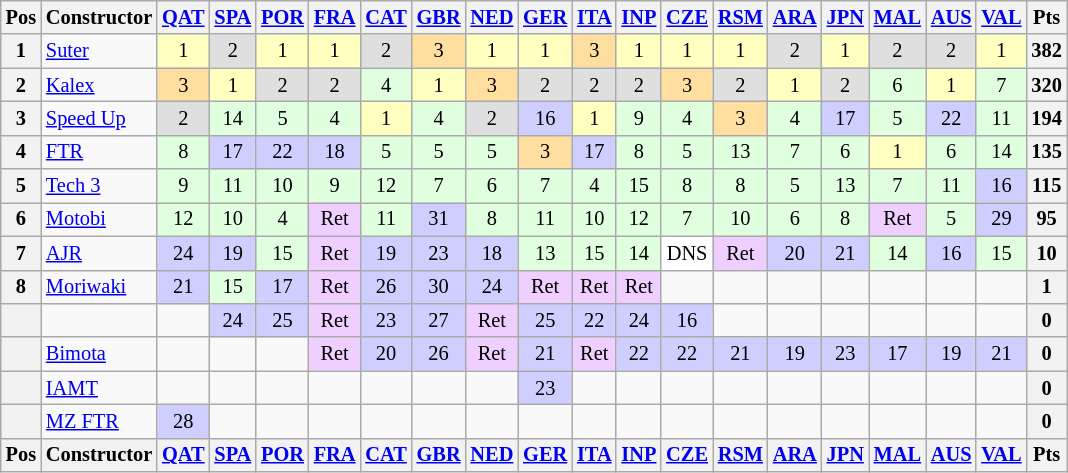<table class="wikitable" style="font-size: 85%; text-align:center">
<tr valign="top">
<th valign="middle">Pos</th>
<th valign="middle">Constructor</th>
<th><a href='#'>QAT</a><br></th>
<th><a href='#'>SPA</a><br></th>
<th><a href='#'>POR</a><br></th>
<th><a href='#'>FRA</a><br></th>
<th><a href='#'>CAT</a><br></th>
<th><a href='#'>GBR</a><br></th>
<th><a href='#'>NED</a><br></th>
<th><a href='#'>GER</a><br></th>
<th><a href='#'>ITA</a><br></th>
<th><a href='#'>INP</a><br></th>
<th><a href='#'>CZE</a><br></th>
<th><a href='#'>RSM</a><br></th>
<th><a href='#'>ARA</a><br></th>
<th><a href='#'>JPN</a><br></th>
<th><a href='#'>MAL</a><br></th>
<th><a href='#'>AUS</a><br></th>
<th><a href='#'>VAL</a><br></th>
<th valign="middle">Pts</th>
</tr>
<tr>
<th>1</th>
<td align="left"> <a href='#'>Suter</a></td>
<td style="background:#ffffbf;">1</td>
<td style="background:#dfdfdf;">2</td>
<td style="background:#ffffbf;">1</td>
<td style="background:#ffffbf;">1</td>
<td style="background:#dfdfdf;">2</td>
<td style="background:#ffdf9f;">3</td>
<td style="background:#ffffbf;">1</td>
<td style="background:#ffffbf;">1</td>
<td style="background:#ffdf9f;">3</td>
<td style="background:#ffffbf;">1</td>
<td style="background:#ffffbf;">1</td>
<td style="background:#ffffbf;">1</td>
<td style="background:#dfdfdf;">2</td>
<td style="background:#ffffbf;">1</td>
<td style="background:#dfdfdf;">2</td>
<td style="background:#dfdfdf;">2</td>
<td style="background:#ffffbf;">1</td>
<th>382</th>
</tr>
<tr>
<th>2</th>
<td align="left"> <a href='#'>Kalex</a></td>
<td style="background:#ffdf9f;">3</td>
<td style="background:#ffffbf;">1</td>
<td style="background:#dfdfdf;">2</td>
<td style="background:#dfdfdf;">2</td>
<td style="background:#dfffdf;">4</td>
<td style="background:#ffffbf;">1</td>
<td style="background:#ffdf9f;">3</td>
<td style="background:#dfdfdf;">2</td>
<td style="background:#dfdfdf;">2</td>
<td style="background:#dfdfdf;">2</td>
<td style="background:#ffdf9f;">3</td>
<td style="background:#dfdfdf;">2</td>
<td style="background:#ffffbf;">1</td>
<td style="background:#dfdfdf;">2</td>
<td style="background:#dfffdf;">6</td>
<td style="background:#ffffbf;">1</td>
<td style="background:#dfffdf;">7</td>
<th>320</th>
</tr>
<tr>
<th>3</th>
<td align="left"> <a href='#'>Speed Up</a></td>
<td style="background:#dfdfdf;">2</td>
<td style="background:#dfffdf;">14</td>
<td style="background:#dfffdf;">5</td>
<td style="background:#dfffdf;">4</td>
<td style="background:#ffffbf;">1</td>
<td style="background:#dfffdf;">4</td>
<td style="background:#dfdfdf;">2</td>
<td style="background:#cfcfff;">16</td>
<td style="background:#ffffbf;">1</td>
<td style="background:#dfffdf;">9</td>
<td style="background:#dfffdf;">4</td>
<td style="background:#ffdf9f;">3</td>
<td style="background:#dfffdf;">4</td>
<td style="background:#cfcfff;">17</td>
<td style="background:#dfffdf;">5</td>
<td style="background:#cfcfff;">22</td>
<td style="background:#dfffdf;">11</td>
<th>194</th>
</tr>
<tr>
<th>4</th>
<td align="left"> <a href='#'>FTR</a></td>
<td style="background:#dfffdf;">8</td>
<td style="background:#cfcfff;">17</td>
<td style="background:#cfcfff;">22</td>
<td style="background:#cfcfff;">18</td>
<td style="background:#dfffdf;">5</td>
<td style="background:#dfffdf;">5</td>
<td style="background:#dfffdf;">5</td>
<td style="background:#ffdf9f;">3</td>
<td style="background:#cfcfff;">17</td>
<td style="background:#dfffdf;">8</td>
<td style="background:#dfffdf;">5</td>
<td style="background:#dfffdf;">13</td>
<td style="background:#dfffdf;">7</td>
<td style="background:#dfffdf;">6</td>
<td style="background:#ffffbf;">1</td>
<td style="background:#dfffdf;">6</td>
<td style="background:#dfffdf;">14</td>
<th>135</th>
</tr>
<tr>
<th>5</th>
<td align="left"> <a href='#'>Tech 3</a></td>
<td style="background:#dfffdf;">9</td>
<td style="background:#dfffdf;">11</td>
<td style="background:#dfffdf;">10</td>
<td style="background:#dfffdf;">9</td>
<td style="background:#dfffdf;">12</td>
<td style="background:#dfffdf;">7</td>
<td style="background:#dfffdf;">6</td>
<td style="background:#dfffdf;">7</td>
<td style="background:#dfffdf;">4</td>
<td style="background:#dfffdf;">15</td>
<td style="background:#dfffdf;">8</td>
<td style="background:#dfffdf;">8</td>
<td style="background:#dfffdf;">5</td>
<td style="background:#dfffdf;">13</td>
<td style="background:#dfffdf;">7</td>
<td style="background:#dfffdf;">11</td>
<td style="background:#cfcfff;">16</td>
<th>115</th>
</tr>
<tr>
<th>6</th>
<td align="left"> <a href='#'>Motobi</a></td>
<td style="background:#dfffdf;">12</td>
<td style="background:#dfffdf;">10</td>
<td style="background:#dfffdf;">4</td>
<td style="background:#efcfff;">Ret</td>
<td style="background:#dfffdf;">11</td>
<td style="background:#cfcfff;">31</td>
<td style="background:#dfffdf;">8</td>
<td style="background:#dfffdf;">11</td>
<td style="background:#dfffdf;">10</td>
<td style="background:#dfffdf;">12</td>
<td style="background:#dfffdf;">7</td>
<td style="background:#dfffdf;">10</td>
<td style="background:#dfffdf;">6</td>
<td style="background:#dfffdf;">8</td>
<td style="background:#efcfff;">Ret</td>
<td style="background:#dfffdf;">5</td>
<td style="background:#cfcfff;">29</td>
<th>95</th>
</tr>
<tr>
<th>7</th>
<td align="left"> <a href='#'>AJR</a></td>
<td style="background:#cfcfff;">24</td>
<td style="background:#cfcfff;">19</td>
<td style="background:#dfffdf;">15</td>
<td style="background:#efcfff;">Ret</td>
<td style="background:#cfcfff;">19</td>
<td style="background:#cfcfff;">23</td>
<td style="background:#cfcfff;">18</td>
<td style="background:#dfffdf;">13</td>
<td style="background:#dfffdf;">15</td>
<td style="background:#dfffdf;">14</td>
<td style="background:#ffffff;">DNS</td>
<td style="background:#efcfff;">Ret</td>
<td style="background:#cfcfff;">20</td>
<td style="background:#cfcfff;">21</td>
<td style="background:#dfffdf;">14</td>
<td style="background:#cfcfff;">16</td>
<td style="background:#dfffdf;">15</td>
<th>10</th>
</tr>
<tr>
<th>8</th>
<td align="left"> <a href='#'>Moriwaki</a></td>
<td style="background:#cfcfff;">21</td>
<td style="background:#dfffdf;">15</td>
<td style="background:#cfcfff;">17</td>
<td style="background:#efcfff;">Ret</td>
<td style="background:#cfcfff;">26</td>
<td style="background:#cfcfff;">30</td>
<td style="background:#cfcfff;">24</td>
<td style="background:#efcfff;">Ret</td>
<td style="background:#efcfff;">Ret</td>
<td style="background:#efcfff;">Ret</td>
<td></td>
<td></td>
<td></td>
<td></td>
<td></td>
<td></td>
<td></td>
<th>1</th>
</tr>
<tr>
<th></th>
<td align="left"></td>
<td></td>
<td style="background:#cfcfff;">24</td>
<td style="background:#cfcfff;">25</td>
<td style="background:#efcfff;">Ret</td>
<td style="background:#cfcfff;">23</td>
<td style="background:#cfcfff;">27</td>
<td style="background:#efcfff;">Ret</td>
<td style="background:#cfcfff;">25</td>
<td style="background:#cfcfff;">22</td>
<td style="background:#cfcfff;">24</td>
<td style="background:#cfcfff;">16</td>
<td></td>
<td></td>
<td></td>
<td></td>
<td></td>
<td></td>
<th>0</th>
</tr>
<tr>
<th></th>
<td align="left"> <a href='#'>Bimota</a></td>
<td></td>
<td></td>
<td></td>
<td style="background:#efcfff;">Ret</td>
<td style="background:#cfcfff;">20</td>
<td style="background:#cfcfff;">26</td>
<td style="background:#efcfff;">Ret</td>
<td style="background:#cfcfff;">21</td>
<td style="background:#efcfff;">Ret</td>
<td style="background:#cfcfff;">22</td>
<td style="background:#cfcfff;">22</td>
<td style="background:#cfcfff;">21</td>
<td style="background:#cfcfff;">19</td>
<td style="background:#cfcfff;">23</td>
<td style="background:#cfcfff;">17</td>
<td style="background:#cfcfff;">19</td>
<td style="background:#cfcfff;">21</td>
<th>0</th>
</tr>
<tr>
<th></th>
<td align="left"> <a href='#'>IAMT</a></td>
<td></td>
<td></td>
<td></td>
<td></td>
<td></td>
<td></td>
<td></td>
<td style="background:#cfcfff;">23</td>
<td></td>
<td></td>
<td></td>
<td></td>
<td></td>
<td></td>
<td></td>
<td></td>
<td></td>
<th>0</th>
</tr>
<tr>
<th></th>
<td align="left"> <a href='#'>MZ FTR</a></td>
<td style="background:#cfcfff;">28</td>
<td></td>
<td></td>
<td></td>
<td></td>
<td></td>
<td></td>
<td></td>
<td></td>
<td></td>
<td></td>
<td></td>
<td></td>
<td></td>
<td></td>
<td></td>
<td></td>
<th>0</th>
</tr>
<tr valign="top">
<th valign="middle">Pos</th>
<th valign="middle">Constructor</th>
<th><a href='#'>QAT</a><br></th>
<th><a href='#'>SPA</a><br></th>
<th><a href='#'>POR</a><br></th>
<th><a href='#'>FRA</a><br></th>
<th><a href='#'>CAT</a><br></th>
<th><a href='#'>GBR</a><br></th>
<th><a href='#'>NED</a><br></th>
<th><a href='#'>GER</a><br></th>
<th><a href='#'>ITA</a><br></th>
<th><a href='#'>INP</a><br></th>
<th><a href='#'>CZE</a><br></th>
<th><a href='#'>RSM</a><br></th>
<th><a href='#'>ARA</a><br></th>
<th><a href='#'>JPN</a><br></th>
<th><a href='#'>MAL</a><br></th>
<th><a href='#'>AUS</a><br></th>
<th><a href='#'>VAL</a><br></th>
<th valign="middle">Pts</th>
</tr>
</table>
